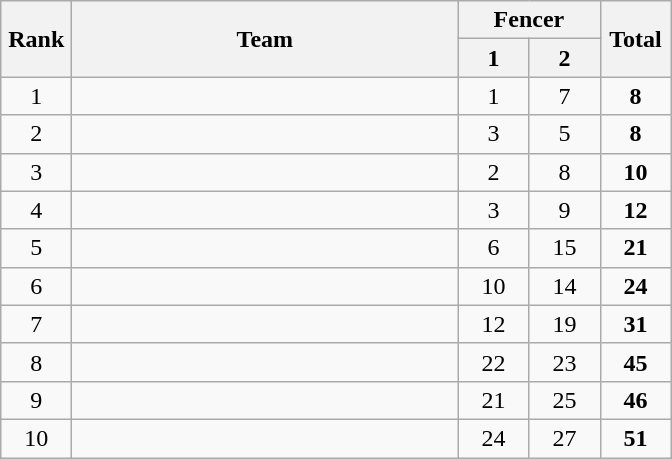<table class=wikitable style="text-align:center">
<tr>
<th rowspan=2 width=40>Rank</th>
<th rowspan=2 width=250>Team</th>
<th colspan=2>Fencer</th>
<th rowspan=2 width=40>Total</th>
</tr>
<tr>
<th width=40>1</th>
<th width=40>2</th>
</tr>
<tr>
<td>1</td>
<td align=left></td>
<td>1</td>
<td>7</td>
<td><strong>8</strong></td>
</tr>
<tr>
<td>2</td>
<td align=left></td>
<td>3</td>
<td>5</td>
<td><strong>8</strong></td>
</tr>
<tr>
<td>3</td>
<td align=left></td>
<td>2</td>
<td>8</td>
<td><strong>10</strong></td>
</tr>
<tr>
<td>4</td>
<td align=left></td>
<td>3</td>
<td>9</td>
<td><strong>12</strong></td>
</tr>
<tr>
<td>5</td>
<td align=left></td>
<td>6</td>
<td>15</td>
<td><strong>21</strong></td>
</tr>
<tr>
<td>6</td>
<td align=left></td>
<td>10</td>
<td>14</td>
<td><strong>24</strong></td>
</tr>
<tr>
<td>7</td>
<td align=left></td>
<td>12</td>
<td>19</td>
<td><strong>31</strong></td>
</tr>
<tr>
<td>8</td>
<td align=left></td>
<td>22</td>
<td>23</td>
<td><strong>45</strong></td>
</tr>
<tr>
<td>9</td>
<td align=left></td>
<td>21</td>
<td>25</td>
<td><strong>46</strong></td>
</tr>
<tr>
<td>10</td>
<td align=left></td>
<td>24</td>
<td>27</td>
<td><strong>51</strong></td>
</tr>
</table>
